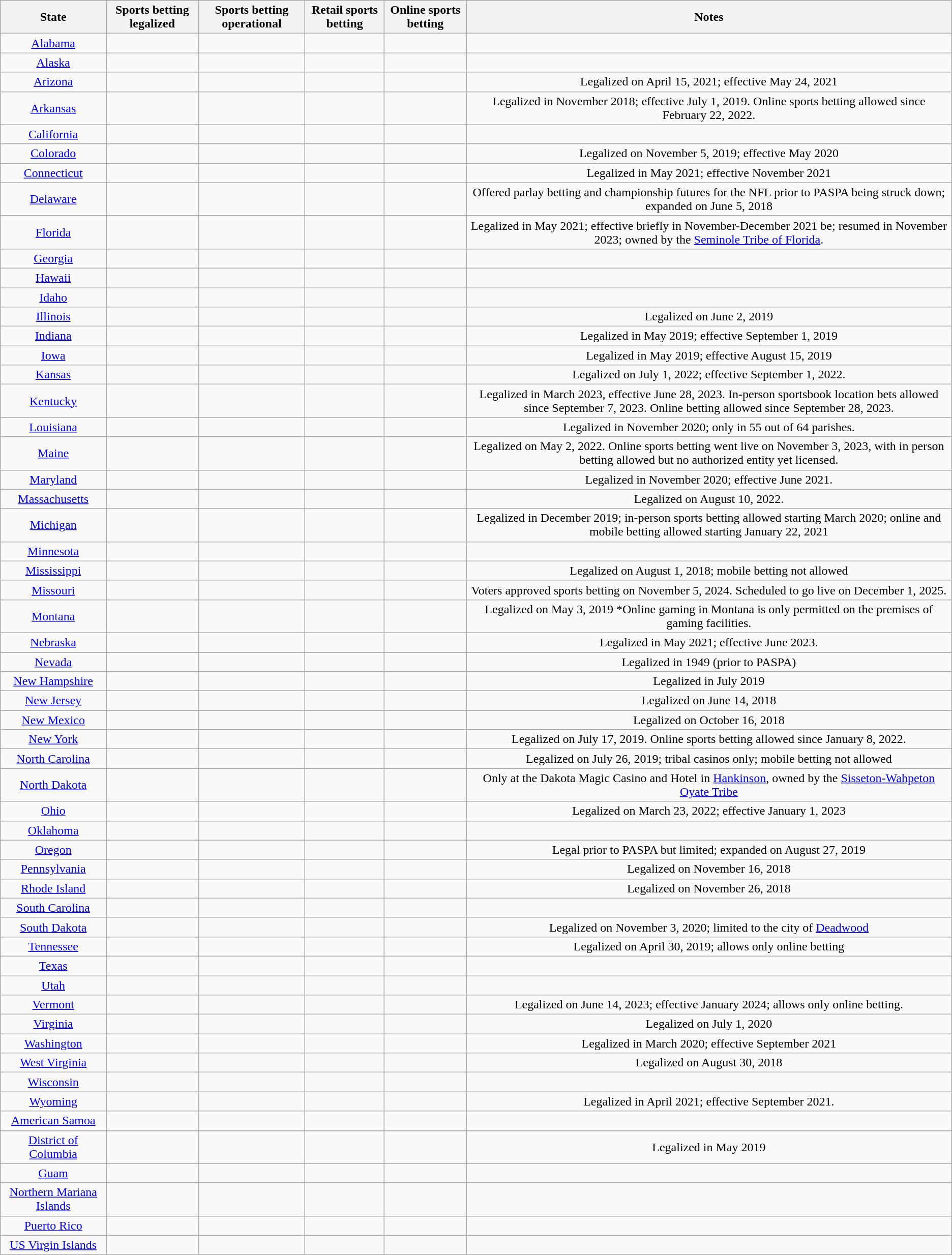<table class="wikitable sortable" style="text-align:center;">
<tr>
<th>State</th>
<th>Sports betting legalized</th>
<th>Sports betting operational</th>
<th>Retail sports betting</th>
<th>Online sports betting</th>
<th>Notes</th>
</tr>
<tr>
<td><a href='#'>Alabama</a></td>
<td></td>
<td></td>
<td></td>
<td></td>
<td></td>
</tr>
<tr>
<td><a href='#'>Alaska</a></td>
<td></td>
<td></td>
<td></td>
<td></td>
<td></td>
</tr>
<tr>
<td><a href='#'>Arizona</a></td>
<td></td>
<td></td>
<td></td>
<td></td>
<td>Legalized on April 15, 2021; effective May 24, 2021</td>
</tr>
<tr>
<td><a href='#'>Arkansas</a></td>
<td></td>
<td></td>
<td></td>
<td></td>
<td>Legalized in November 2018; effective July 1, 2019. Online sports betting allowed since February 22, 2022.</td>
</tr>
<tr>
<td><a href='#'>California</a></td>
<td></td>
<td></td>
<td></td>
<td></td>
<td></td>
</tr>
<tr>
<td><a href='#'>Colorado</a></td>
<td></td>
<td></td>
<td></td>
<td></td>
<td>Legalized on November 5, 2019; effective May 2020</td>
</tr>
<tr>
<td><a href='#'>Connecticut</a></td>
<td></td>
<td></td>
<td></td>
<td></td>
<td>Legalized in May 2021; effective November 2021</td>
</tr>
<tr>
<td><a href='#'>Delaware</a></td>
<td></td>
<td></td>
<td></td>
<td></td>
<td>Offered parlay betting and championship futures for the NFL prior to PASPA being struck down; expanded on June 5, 2018</td>
</tr>
<tr>
<td><a href='#'>Florida</a></td>
<td></td>
<td></td>
<td></td>
<td></td>
<td>Legalized in May 2021; effective briefly in November-December 2021 be; resumed in November 2023; owned by the <a href='#'>Seminole Tribe of Florida</a>.</td>
</tr>
<tr>
<td><a href='#'>Georgia</a></td>
<td></td>
<td></td>
<td></td>
<td></td>
<td></td>
</tr>
<tr>
<td><a href='#'>Hawaii</a></td>
<td></td>
<td></td>
<td></td>
<td></td>
<td></td>
</tr>
<tr>
<td><a href='#'>Idaho</a></td>
<td></td>
<td></td>
<td></td>
<td></td>
<td></td>
</tr>
<tr>
<td><a href='#'>Illinois</a></td>
<td></td>
<td></td>
<td></td>
<td></td>
<td>Legalized on June 2, 2019</td>
</tr>
<tr>
<td><a href='#'>Indiana</a></td>
<td></td>
<td></td>
<td></td>
<td></td>
<td>Legalized in May 2019; effective September 1, 2019</td>
</tr>
<tr>
<td><a href='#'>Iowa</a></td>
<td></td>
<td></td>
<td></td>
<td></td>
<td>Legalized in May 2019; effective August 15, 2019</td>
</tr>
<tr>
<td><a href='#'>Kansas</a></td>
<td></td>
<td></td>
<td></td>
<td></td>
<td>Legalized on July 1, 2022; effective September 1, 2022.</td>
</tr>
<tr>
<td><a href='#'>Kentucky</a></td>
<td></td>
<td></td>
<td></td>
<td></td>
<td>Legalized in March 2023, effective June 28, 2023. In-person sportsbook location bets allowed since September 7, 2023. Online betting allowed since September 28, 2023.</td>
</tr>
<tr>
<td><a href='#'>Louisiana</a></td>
<td></td>
<td></td>
<td></td>
<td></td>
<td>Legalized in November 2020; only in 55 out of 64 parishes.</td>
</tr>
<tr>
<td><a href='#'>Maine</a></td>
<td></td>
<td></td>
<td></td>
<td></td>
<td>Legalized on May 2, 2022.  Online sports betting went live on November 3, 2023, with in person betting allowed but no authorized entity yet licensed.</td>
</tr>
<tr>
<td><a href='#'>Maryland</a></td>
<td></td>
<td></td>
<td></td>
<td></td>
<td>Legalized in November 2020; effective June 2021.</td>
</tr>
<tr>
<td><a href='#'>Massachusetts</a></td>
<td></td>
<td></td>
<td></td>
<td></td>
<td>Legalized on August 10, 2022.</td>
</tr>
<tr>
<td><a href='#'>Michigan</a></td>
<td></td>
<td></td>
<td></td>
<td></td>
<td>Legalized in December 2019; in-person sports betting allowed starting March 2020; online and mobile betting allowed starting January 22, 2021</td>
</tr>
<tr>
<td><a href='#'>Minnesota</a></td>
<td></td>
<td></td>
<td></td>
<td></td>
<td></td>
</tr>
<tr>
<td><a href='#'>Mississippi</a></td>
<td></td>
<td></td>
<td></td>
<td></td>
<td>Legalized on August 1, 2018; mobile betting not allowed</td>
</tr>
<tr>
<td><a href='#'>Missouri</a></td>
<td></td>
<td></td>
<td></td>
<td></td>
<td>Voters approved sports betting on November 5, 2024. Scheduled to go live on December 1, 2025. </td>
</tr>
<tr>
<td><a href='#'>Montana</a></td>
<td></td>
<td></td>
<td></td>
<td></td>
<td>Legalized on May 3, 2019 *Online gaming in Montana is only permitted on the premises of gaming facilities.</td>
</tr>
<tr>
<td><a href='#'>Nebraska</a></td>
<td></td>
<td></td>
<td></td>
<td></td>
<td>Legalized in May 2021; effective June 2023.</td>
</tr>
<tr>
<td><a href='#'>Nevada</a></td>
<td></td>
<td></td>
<td></td>
<td></td>
<td>Legalized in 1949 (prior to PASPA)</td>
</tr>
<tr>
<td><a href='#'>New Hampshire</a></td>
<td></td>
<td></td>
<td></td>
<td></td>
<td>Legalized in July 2019</td>
</tr>
<tr>
<td><a href='#'>New Jersey</a></td>
<td></td>
<td></td>
<td></td>
<td></td>
<td>Legalized on June 14, 2018</td>
</tr>
<tr>
<td><a href='#'>New Mexico</a></td>
<td></td>
<td></td>
<td></td>
<td></td>
<td>Legalized on October 16, 2018</td>
</tr>
<tr>
<td><a href='#'>New York</a></td>
<td></td>
<td></td>
<td></td>
<td></td>
<td>Legalized on July 17, 2019. Online sports betting allowed since January 8, 2022.</td>
</tr>
<tr>
<td><a href='#'>North Carolina</a></td>
<td></td>
<td></td>
<td></td>
<td></td>
<td>Legalized on July 26, 2019; tribal casinos only; mobile betting not allowed</td>
</tr>
<tr>
<td><a href='#'>North Dakota</a></td>
<td></td>
<td></td>
<td></td>
<td></td>
<td>Only at the Dakota Magic Casino and Hotel in <a href='#'>Hankinson</a>, owned by the <a href='#'>Sisseton-Wahpeton Oyate Tribe</a></td>
</tr>
<tr>
<td><a href='#'>Ohio</a></td>
<td></td>
<td></td>
<td></td>
<td></td>
<td>Legalized on March 23, 2022; effective January 1, 2023</td>
</tr>
<tr>
<td><a href='#'>Oklahoma</a></td>
<td></td>
<td></td>
<td></td>
<td></td>
<td></td>
</tr>
<tr>
<td><a href='#'>Oregon</a></td>
<td></td>
<td></td>
<td></td>
<td></td>
<td>Legal prior to PASPA but limited; expanded on August 27, 2019</td>
</tr>
<tr>
<td><a href='#'>Pennsylvania</a></td>
<td></td>
<td></td>
<td></td>
<td></td>
<td>Legalized on November 16, 2018</td>
</tr>
<tr>
<td><a href='#'>Rhode Island</a></td>
<td></td>
<td></td>
<td></td>
<td></td>
<td>Legalized on November 26, 2018</td>
</tr>
<tr>
<td><a href='#'>South Carolina</a></td>
<td></td>
<td></td>
<td></td>
<td></td>
<td></td>
</tr>
<tr>
<td><a href='#'>South Dakota</a></td>
<td></td>
<td></td>
<td></td>
<td></td>
<td>Legalized on November 3, 2020; limited to the city of <a href='#'>Deadwood</a></td>
</tr>
<tr>
<td><a href='#'>Tennessee</a></td>
<td></td>
<td></td>
<td></td>
<td></td>
<td>Legalized on April 30, 2019; allows only online betting</td>
</tr>
<tr>
<td><a href='#'>Texas</a></td>
<td></td>
<td></td>
<td></td>
<td></td>
<td></td>
</tr>
<tr>
<td><a href='#'>Utah</a></td>
<td></td>
<td></td>
<td></td>
<td></td>
<td></td>
</tr>
<tr>
<td><a href='#'>Vermont</a></td>
<td></td>
<td></td>
<td></td>
<td></td>
<td>Legalized on June 14, 2023; effective January 2024; allows only online betting.</td>
</tr>
<tr>
<td><a href='#'>Virginia</a></td>
<td></td>
<td></td>
<td></td>
<td></td>
<td>Legalized on July 1, 2020</td>
</tr>
<tr>
<td><a href='#'>Washington</a></td>
<td></td>
<td></td>
<td></td>
<td></td>
<td>Legalized in March 2020; effective September 2021</td>
</tr>
<tr>
<td><a href='#'>West Virginia</a></td>
<td></td>
<td></td>
<td></td>
<td></td>
<td>Legalized on August 30, 2018</td>
</tr>
<tr>
<td><a href='#'>Wisconsin</a></td>
<td></td>
<td></td>
<td></td>
<td></td>
<td></td>
</tr>
<tr>
<td><a href='#'>Wyoming</a></td>
<td></td>
<td></td>
<td></td>
<td></td>
<td>Legalized in April 2021; effective September 2021.</td>
</tr>
<tr>
<td><a href='#'>American Samoa</a></td>
<td></td>
<td></td>
<td></td>
<td></td>
<td></td>
</tr>
<tr>
<td><a href='#'>District of Columbia</a></td>
<td></td>
<td></td>
<td></td>
<td></td>
<td>Legalized in May 2019</td>
</tr>
<tr>
<td><a href='#'>Guam</a></td>
<td></td>
<td></td>
<td></td>
<td></td>
<td></td>
</tr>
<tr>
<td><a href='#'>Northern Mariana Islands</a></td>
<td></td>
<td></td>
<td></td>
<td></td>
<td></td>
</tr>
<tr>
<td><a href='#'>Puerto Rico</a></td>
<td></td>
<td></td>
<td></td>
<td></td>
<td></td>
</tr>
<tr>
<td><a href='#'>US Virgin Islands</a></td>
<td></td>
<td></td>
<td></td>
<td></td>
<td></td>
</tr>
</table>
